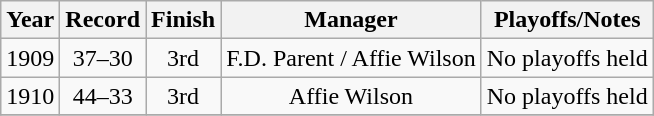<table class="wikitable" style="text-align:center">
<tr>
<th>Year</th>
<th>Record</th>
<th>Finish</th>
<th>Manager</th>
<th>Playoffs/Notes</th>
</tr>
<tr>
<td>1909</td>
<td>37–30</td>
<td>3rd</td>
<td>F.D. Parent / Affie Wilson</td>
<td>No playoffs held</td>
</tr>
<tr>
<td>1910</td>
<td>44–33</td>
<td>3rd</td>
<td>Affie Wilson</td>
<td>No playoffs held</td>
</tr>
<tr>
</tr>
</table>
